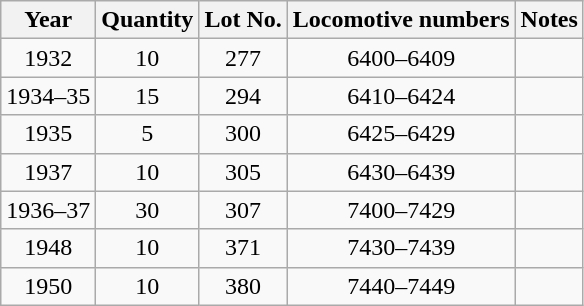<table class="wikitable" style="text-align:center">
<tr>
<th>Year</th>
<th>Quantity</th>
<th>Lot No.</th>
<th>Locomotive numbers</th>
<th>Notes</th>
</tr>
<tr>
<td>1932</td>
<td>10</td>
<td>277</td>
<td>6400–6409</td>
<td align=left></td>
</tr>
<tr>
<td>1934–35</td>
<td>15</td>
<td>294</td>
<td>6410–6424</td>
<td align=left></td>
</tr>
<tr>
<td>1935</td>
<td>5</td>
<td>300</td>
<td>6425–6429</td>
<td align=left></td>
</tr>
<tr>
<td>1937</td>
<td>10</td>
<td>305</td>
<td>6430–6439</td>
<td align=left></td>
</tr>
<tr>
<td>1936–37</td>
<td>30</td>
<td>307</td>
<td>7400–7429</td>
<td align=left></td>
</tr>
<tr>
<td>1948</td>
<td>10</td>
<td>371</td>
<td>7430–7439</td>
<td align=left></td>
</tr>
<tr>
<td>1950</td>
<td>10</td>
<td>380</td>
<td>7440–7449</td>
<td align-left></td>
</tr>
</table>
